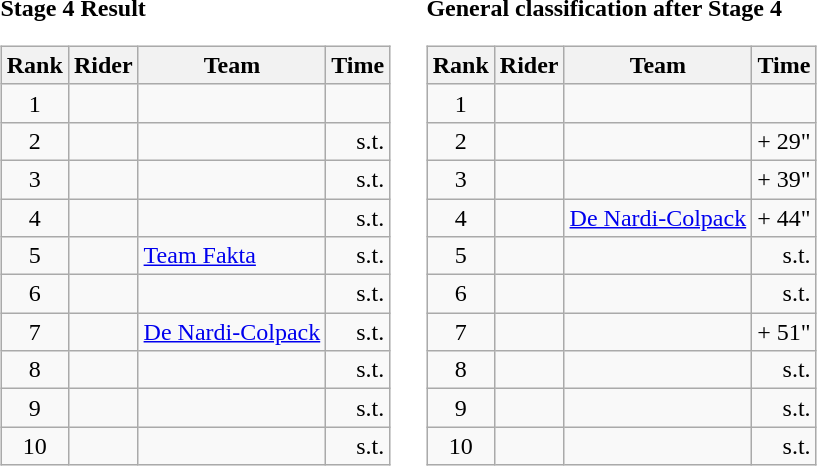<table>
<tr>
<td><strong>Stage 4 Result</strong><br><table class="wikitable">
<tr>
<th scope="col">Rank</th>
<th scope="col">Rider</th>
<th scope="col">Team</th>
<th scope="col">Time</th>
</tr>
<tr>
<td style="text-align:center;">1</td>
<td></td>
<td></td>
<td style="text-align:right;"></td>
</tr>
<tr>
<td style="text-align:center;">2</td>
<td></td>
<td></td>
<td style="text-align:right;">s.t.</td>
</tr>
<tr>
<td style="text-align:center;">3</td>
<td></td>
<td></td>
<td style="text-align:right;">s.t.</td>
</tr>
<tr>
<td style="text-align:center;">4</td>
<td></td>
<td></td>
<td style="text-align:right;">s.t.</td>
</tr>
<tr>
<td style="text-align:center;">5</td>
<td></td>
<td><a href='#'>Team Fakta</a></td>
<td style="text-align:right;">s.t.</td>
</tr>
<tr>
<td style="text-align:center;">6</td>
<td></td>
<td></td>
<td style="text-align:right;">s.t.</td>
</tr>
<tr>
<td style="text-align:center;">7</td>
<td></td>
<td><a href='#'>De Nardi-Colpack</a></td>
<td style="text-align:right;">s.t.</td>
</tr>
<tr>
<td style="text-align:center;">8</td>
<td></td>
<td></td>
<td style="text-align:right;">s.t.</td>
</tr>
<tr>
<td style="text-align:center;">9</td>
<td></td>
<td></td>
<td style="text-align:right;">s.t.</td>
</tr>
<tr>
<td style="text-align:center;">10</td>
<td></td>
<td></td>
<td style="text-align:right;">s.t.</td>
</tr>
</table>
</td>
<td></td>
<td><strong>General classification after Stage 4</strong><br><table class="wikitable">
<tr>
<th scope="col">Rank</th>
<th scope="col">Rider</th>
<th scope="col">Team</th>
<th scope="col">Time</th>
</tr>
<tr>
<td style="text-align:center;">1</td>
<td></td>
<td></td>
<td style="text-align:right;"></td>
</tr>
<tr>
<td style="text-align:center;">2</td>
<td></td>
<td></td>
<td style="text-align:right;">+ 29"</td>
</tr>
<tr>
<td style="text-align:center;">3</td>
<td></td>
<td></td>
<td style="text-align:right;">+ 39"</td>
</tr>
<tr>
<td style="text-align:center;">4</td>
<td></td>
<td><a href='#'>De Nardi-Colpack</a></td>
<td style="text-align:right;">+ 44"</td>
</tr>
<tr>
<td style="text-align:center;">5</td>
<td></td>
<td></td>
<td style="text-align:right;">s.t.</td>
</tr>
<tr>
<td style="text-align:center;">6</td>
<td></td>
<td></td>
<td style="text-align:right;">s.t.</td>
</tr>
<tr>
<td style="text-align:center;">7</td>
<td></td>
<td></td>
<td style="text-align:right;">+ 51"</td>
</tr>
<tr>
<td style="text-align:center;">8</td>
<td></td>
<td></td>
<td style="text-align:right;">s.t.</td>
</tr>
<tr>
<td style="text-align:center;">9</td>
<td></td>
<td></td>
<td style="text-align:right;">s.t.</td>
</tr>
<tr>
<td style="text-align:center;">10</td>
<td></td>
<td></td>
<td style="text-align:right;">s.t.</td>
</tr>
</table>
</td>
</tr>
</table>
